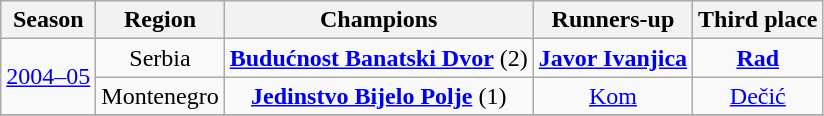<table class="wikitable sortable" style="text-align:center">
<tr>
<th>Season</th>
<th>Region</th>
<th>Champions</th>
<th>Runners-up</th>
<th>Third place</th>
</tr>
<tr>
<td rowspan="2"><a href='#'>2004–05</a></td>
<td>Serbia</td>
<td><strong><a href='#'>Budućnost Banatski Dvor</a></strong> (2)</td>
<td><strong><a href='#'>Javor Ivanjica</a></strong></td>
<td><strong><a href='#'>Rad</a></strong></td>
</tr>
<tr>
<td>Montenegro</td>
<td><strong><a href='#'>Jedinstvo Bijelo Polje</a></strong> (1)</td>
<td><a href='#'>Kom</a></td>
<td><a href='#'>Dečić</a></td>
</tr>
<tr style="background:#f5faff">
</tr>
</table>
